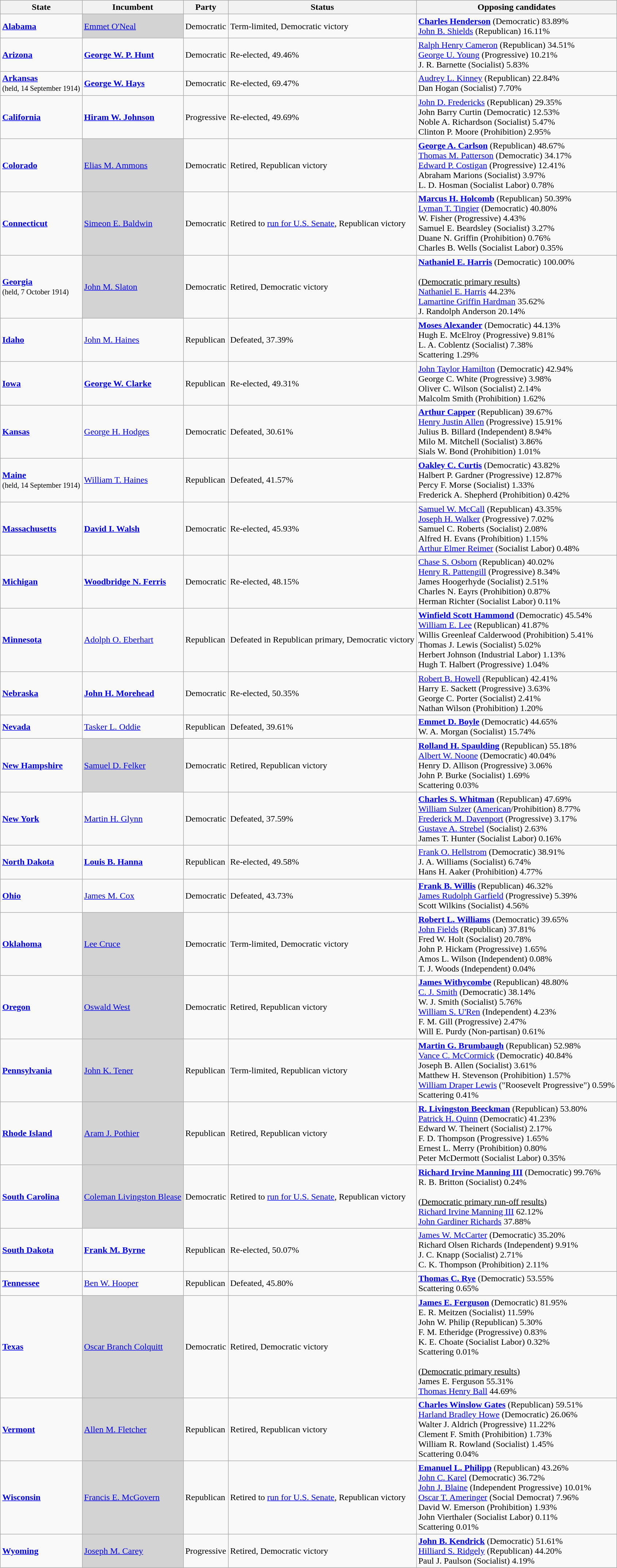<table class="wikitable">
<tr>
<th>State</th>
<th>Incumbent</th>
<th>Party</th>
<th>Status</th>
<th>Opposing candidates</th>
</tr>
<tr>
<td><strong><a href='#'>Alabama</a></strong></td>
<td bgcolor="lightgrey"><a href='#'>Emmet O'Neal</a></td>
<td>Democratic</td>
<td>Term-limited, Democratic victory</td>
<td><strong><a href='#'>Charles Henderson</a></strong> (Democratic) 83.89%<br><a href='#'>John B. Shields</a> (Republican) 16.11%<br></td>
</tr>
<tr>
<td><strong><a href='#'>Arizona</a></strong></td>
<td><strong><a href='#'>George W. P. Hunt</a></strong></td>
<td>Democratic</td>
<td>Re-elected, 49.46%</td>
<td><a href='#'>Ralph Henry Cameron</a> (Republican) 34.51%<br><a href='#'>George U. Young</a> (Progressive) 10.21%<br>J. R. Barnette (Socialist) 5.83%<br></td>
</tr>
<tr>
<td><strong><a href='#'>Arkansas</a></strong><br><small>(held, 14 September 1914)</small></td>
<td><strong><a href='#'>George W. Hays</a></strong></td>
<td>Democratic</td>
<td>Re-elected, 69.47%</td>
<td><a href='#'>Audrey L. Kinney</a> (Republican) 22.84%<br>Dan Hogan (Socialist) 7.70%<br></td>
</tr>
<tr>
<td><strong><a href='#'>California</a></strong></td>
<td><strong><a href='#'>Hiram W. Johnson</a></strong></td>
<td>Progressive</td>
<td>Re-elected, 49.69%</td>
<td><a href='#'>John D. Fredericks</a> (Republican) 29.35%<br>John Barry Curtin (Democratic) 12.53%<br>Noble A. Richardson (Socialist) 5.47%<br>Clinton P. Moore (Prohibition) 2.95%<br></td>
</tr>
<tr>
<td><strong><a href='#'>Colorado</a></strong></td>
<td bgcolor="lightgrey"><a href='#'>Elias M. Ammons</a></td>
<td>Democratic</td>
<td>Retired, Republican victory</td>
<td><strong><a href='#'>George A. Carlson</a></strong> (Republican) 48.67%<br><a href='#'>Thomas M. Patterson</a> (Democratic) 34.17%<br><a href='#'>Edward P. Costigan</a> (Progressive) 12.41%<br>Abraham Marions (Socialist) 3.97%<br>L. D. Hosman (Socialist Labor) 0.78%<br></td>
</tr>
<tr>
<td><strong><a href='#'>Connecticut</a></strong></td>
<td bgcolor="lightgrey"><a href='#'>Simeon E. Baldwin</a></td>
<td>Democratic</td>
<td>Retired to <a href='#'>run for U.S. Senate</a>, Republican victory</td>
<td><strong><a href='#'>Marcus H. Holcomb</a></strong> (Republican) 50.39%<br><a href='#'>Lyman T. Tingier</a> (Democratic) 40.80%<br>W. Fisher (Progressive) 4.43%<br>Samuel E. Beardsley (Socialist) 3.27%<br>Duane N. Griffin (Prohibition) 0.76%<br>Charles B. Wells (Socialist Labor) 0.35%<br></td>
</tr>
<tr>
<td><strong><a href='#'>Georgia</a></strong><br><small>(held, 7 October 1914)</small></td>
<td bgcolor="lightgrey"><a href='#'>John M. Slaton</a></td>
<td>Democratic</td>
<td>Retired, Democratic victory</td>
<td><strong><a href='#'>Nathaniel E. Harris</a></strong> (Democratic) 100.00%<br><br><u>(Democratic primary results)</u><br><a href='#'>Nathaniel E. Harris</a> 44.23%<br><a href='#'>Lamartine Griffin Hardman</a> 35.62%<br>J. Randolph Anderson 20.14%<br></td>
</tr>
<tr>
<td><strong><a href='#'>Idaho</a></strong></td>
<td><a href='#'>John M. Haines</a></td>
<td>Republican</td>
<td>Defeated, 37.39%</td>
<td><strong><a href='#'>Moses Alexander</a></strong> (Democratic) 44.13%<br>Hugh E. McElroy (Progressive) 9.81%<br>L. A. Coblentz (Socialist) 7.38%<br>Scattering 1.29%<br></td>
</tr>
<tr>
<td><strong><a href='#'>Iowa</a></strong></td>
<td><strong><a href='#'>George W. Clarke</a></strong></td>
<td>Republican</td>
<td>Re-elected, 49.31%</td>
<td><a href='#'>John Taylor Hamilton</a> (Democratic) 42.94%<br>George C. White (Progressive) 3.98%<br>Oliver C. Wilson (Socialist) 2.14%<br>Malcolm Smith (Prohibition) 1.62%<br></td>
</tr>
<tr>
<td><strong><a href='#'>Kansas</a></strong></td>
<td><a href='#'>George H. Hodges</a></td>
<td>Democratic</td>
<td>Defeated, 30.61%</td>
<td><strong><a href='#'>Arthur Capper</a></strong> (Republican) 39.67%<br><a href='#'>Henry Justin Allen</a> (Progressive) 15.91%<br>Julius B. Billard (Independent) 8.94%<br>Milo M. Mitchell (Socialist) 3.86%<br>Sials W. Bond (Prohibition) 1.01%<br></td>
</tr>
<tr>
<td><strong><a href='#'>Maine</a></strong><br><small>(held, 14 September 1914)</small></td>
<td><a href='#'>William T. Haines</a></td>
<td>Republican</td>
<td>Defeated, 41.57%</td>
<td><strong><a href='#'>Oakley C. Curtis</a></strong> (Democratic) 43.82%<br>Halbert P. Gardner (Progressive) 12.87%<br>Percy F. Morse (Socialist) 1.33%<br>Frederick A. Shepherd (Prohibition) 0.42%<br></td>
</tr>
<tr>
<td><strong><a href='#'>Massachusetts</a></strong></td>
<td><strong><a href='#'>David I. Walsh</a></strong></td>
<td>Democratic</td>
<td>Re-elected, 45.93%</td>
<td><a href='#'>Samuel W. McCall</a> (Republican) 43.35%<br><a href='#'>Joseph H. Walker</a> (Progressive) 7.02%<br>Samuel C. Roberts (Socialist) 2.08%<br>Alfred H. Evans (Prohibition) 1.15%<br><a href='#'>Arthur Elmer Reimer</a> (Socialist Labor) 0.48%<br></td>
</tr>
<tr>
<td><strong><a href='#'>Michigan</a></strong></td>
<td><strong><a href='#'>Woodbridge N. Ferris</a></strong></td>
<td>Democratic</td>
<td>Re-elected, 48.15%</td>
<td><a href='#'>Chase S. Osborn</a> (Republican) 40.02%<br><a href='#'>Henry R. Pattengill</a> (Progressive) 8.34%<br>James Hoogerhyde (Socialist) 2.51%<br>Charles N. Eayrs (Prohibition) 0.87%<br>Herman Richter (Socialist Labor) 0.11%<br></td>
</tr>
<tr>
<td><strong><a href='#'>Minnesota</a></strong></td>
<td><a href='#'>Adolph O. Eberhart</a></td>
<td>Republican</td>
<td>Defeated in Republican primary, Democratic victory</td>
<td><strong><a href='#'>Winfield Scott Hammond</a></strong> (Democratic) 45.54%<br><a href='#'>William E. Lee</a> (Republican) 41.87%<br>Willis Greenleaf Calderwood (Prohibition) 5.41%<br>Thomas J. Lewis (Socialist) 5.02%<br>Herbert Johnson (Industrial Labor) 1.13%<br>Hugh T. Halbert (Progressive) 1.04%<br></td>
</tr>
<tr>
<td><strong><a href='#'>Nebraska</a></strong></td>
<td><strong><a href='#'>John H. Morehead</a></strong></td>
<td>Democratic</td>
<td>Re-elected, 50.35%</td>
<td><a href='#'>Robert B. Howell</a> (Republican) 42.41%<br>Harry E. Sackett (Progressive) 3.63%<br>George C. Porter (Socialist) 2.41%<br>Nathan Wilson (Prohibition) 1.20%<br></td>
</tr>
<tr>
<td><strong><a href='#'>Nevada</a></strong></td>
<td><a href='#'>Tasker L. Oddie</a></td>
<td>Republican</td>
<td>Defeated, 39.61%</td>
<td><strong><a href='#'>Emmet D. Boyle</a></strong> (Democratic) 44.65%<br>W. A. Morgan (Socialist) 15.74%<br></td>
</tr>
<tr>
<td><strong><a href='#'>New Hampshire</a></strong></td>
<td bgcolor="lightgrey"><a href='#'>Samuel D. Felker</a></td>
<td>Democratic</td>
<td>Retired, Republican victory</td>
<td><strong><a href='#'>Rolland H. Spaulding</a></strong> (Republican) 55.18%<br><a href='#'>Albert W. Noone</a> (Democratic) 40.04%<br>Henry D. Allison (Progressive) 3.06%<br>John P. Burke (Socialist) 1.69%<br>Scattering 0.03%<br></td>
</tr>
<tr>
<td><strong><a href='#'>New York</a></strong></td>
<td><a href='#'>Martin H. Glynn</a></td>
<td>Democratic</td>
<td>Defeated, 37.59%</td>
<td><strong><a href='#'>Charles S. Whitman</a></strong> (Republican) 47.69%<br><a href='#'>William Sulzer</a> (<a href='#'>American</a>/Prohibition) 8.77%<br><a href='#'>Frederick M. Davenport</a> (Progressive) 3.17%<br><a href='#'>Gustave A. Strebel</a> (Socialist) 2.63%<br>James T. Hunter (Socialist Labor) 0.16%<br></td>
</tr>
<tr>
<td><strong><a href='#'>North Dakota</a></strong></td>
<td><strong><a href='#'>Louis B. Hanna</a></strong></td>
<td>Republican</td>
<td>Re-elected, 49.58%</td>
<td><a href='#'>Frank O. Hellstrom</a> (Democratic) 38.91%<br>J. A. Williams (Socialist) 6.74%<br>Hans H. Aaker (Prohibition) 4.77%<br></td>
</tr>
<tr>
<td><strong><a href='#'>Ohio</a></strong></td>
<td><a href='#'>James M. Cox</a></td>
<td>Democratic</td>
<td>Defeated, 43.73%</td>
<td><strong><a href='#'>Frank B. Willis</a></strong> (Republican) 46.32%<br><a href='#'>James Rudolph Garfield</a> (Progressive) 5.39%<br>Scott Wilkins (Socialist) 4.56%<br></td>
</tr>
<tr>
<td><strong><a href='#'>Oklahoma</a></strong></td>
<td bgcolor="lightgrey"><a href='#'>Lee Cruce</a></td>
<td>Democratic</td>
<td>Term-limited, Democratic victory</td>
<td><strong><a href='#'>Robert L. Williams</a></strong> (Democratic) 39.65%<br><a href='#'>John Fields</a> (Republican) 37.81%<br>Fred W. Holt (Socialist) 20.78%<br>John P. Hickam (Progressive) 1.65%<br>Amos L. Wilson (Independent) 0.08%<br>T. J. Woods (Independent) 0.04%<br></td>
</tr>
<tr>
<td><strong><a href='#'>Oregon</a></strong></td>
<td bgcolor="lightgrey"><a href='#'>Oswald West</a></td>
<td>Democratic</td>
<td>Retired, Republican victory</td>
<td><strong><a href='#'>James Withycombe</a></strong> (Republican) 48.80%<br><a href='#'>C. J. Smith</a> (Democratic) 38.14%<br>W. J. Smith (Socialist) 5.76%<br><a href='#'>William S. U'Ren</a> (Independent) 4.23%<br>F. M. Gill (Progressive) 2.47%<br>Will E. Purdy (Non-partisan) 0.61%<br></td>
</tr>
<tr>
<td><strong><a href='#'>Pennsylvania</a></strong></td>
<td bgcolor="lightgrey"><a href='#'>John K. Tener</a></td>
<td>Republican</td>
<td>Term-limited, Republican victory</td>
<td><strong><a href='#'>Martin G. Brumbaugh</a></strong> (Republican) 52.98%<br><a href='#'>Vance C. McCormick</a> (Democratic) 40.84%<br>Joseph B. Allen (Socialist) 3.61%<br>Matthew H. Stevenson (Prohibition) 1.57%<br><a href='#'>William Draper Lewis</a> ("Roosevelt Progressive") 0.59%<br>Scattering 0.41%<br></td>
</tr>
<tr>
<td><strong><a href='#'>Rhode Island</a></strong></td>
<td bgcolor="lightgrey"><a href='#'>Aram J. Pothier</a></td>
<td>Republican</td>
<td>Retired, Republican victory</td>
<td><strong><a href='#'>R. Livingston Beeckman</a></strong> (Republican) 53.80%<br><a href='#'>Patrick H. Quinn</a> (Democratic) 41.23%<br>Edward W. Theinert (Socialist) 2.17%<br>F. D. Thompson (Progressive) 1.65%<br>Ernest L. Merry (Prohibition) 0.80%<br>Peter McDermott (Socialist Labor) 0.35%<br></td>
</tr>
<tr>
<td><strong><a href='#'>South Carolina</a></strong></td>
<td bgcolor="lightgrey"><a href='#'>Coleman Livingston Blease</a></td>
<td>Democratic</td>
<td>Retired to <a href='#'>run for U.S. Senate</a>, Republican victory</td>
<td><strong><a href='#'>Richard Irvine Manning III</a></strong> (Democratic) 99.76%<br>R. B. Britton (Socialist) 0.24%<br><br><u>(Democratic primary run-off results)</u><br><a href='#'>Richard Irvine Manning III</a> 62.12%<br><a href='#'>John Gardiner Richards</a> 37.88%<br></td>
</tr>
<tr>
<td><strong><a href='#'>South Dakota</a></strong></td>
<td><strong><a href='#'>Frank M. Byrne</a></strong></td>
<td>Republican</td>
<td>Re-elected, 50.07%</td>
<td><a href='#'>James W. McCarter</a> (Democratic) 35.20%<br>Richard Olsen Richards (Independent) 9.91%<br>J. C. Knapp (Socialist) 2.71%<br>C. K. Thompson (Prohibition) 2.11%<br></td>
</tr>
<tr>
<td><strong><a href='#'>Tennessee</a></strong></td>
<td><a href='#'>Ben W. Hooper</a></td>
<td>Republican</td>
<td>Defeated, 45.80%</td>
<td><strong><a href='#'>Thomas C. Rye</a></strong> (Democratic) 53.55%<br>Scattering 0.65%<br></td>
</tr>
<tr>
<td><strong><a href='#'>Texas</a></strong></td>
<td bgcolor="lightgrey"><a href='#'>Oscar Branch Colquitt</a></td>
<td>Democratic</td>
<td>Retired, Democratic victory</td>
<td><strong><a href='#'>James E. Ferguson</a></strong> (Democratic) 81.95%<br>E. R. Meitzen (Socialist) 11.59%<br>John W. Philip (Republican) 5.30%<br>F. M. Etheridge (Progressive) 0.83%<br>K. E. Choate (Socialist Labor) 0.32%<br>Scattering 0.01%<br><br><u>(Democratic primary results)</u><br>James E. Ferguson 55.31%<br><a href='#'>Thomas Henry Ball</a> 44.69%<br></td>
</tr>
<tr>
<td><strong><a href='#'>Vermont</a></strong></td>
<td bgcolor="lightgrey"><a href='#'>Allen M. Fletcher</a></td>
<td>Republican</td>
<td>Retired, Republican victory</td>
<td><strong><a href='#'>Charles Winslow Gates</a></strong> (Republican) 59.51%<br><a href='#'>Harland Bradley Howe</a> (Democratic) 26.06%<br>Walter J. Aldrich (Progressive) 11.22%<br>Clement F. Smith (Prohibition) 1.73%<br>William R. Rowland (Socialist) 1.45%<br>Scattering 0.04%<br></td>
</tr>
<tr>
<td><strong><a href='#'>Wisconsin</a></strong></td>
<td bgcolor="lightgrey"><a href='#'>Francis E. McGovern</a></td>
<td>Republican</td>
<td>Retired to <a href='#'>run for U.S. Senate</a>, Republican victory</td>
<td><strong><a href='#'>Emanuel L. Philipp</a></strong> (Republican) 43.26%<br><a href='#'>John C. Karel</a> (Democratic) 36.72%<br><a href='#'>John J. Blaine</a> (Independent Progressive) 10.01%<br><a href='#'>Oscar T. Ameringer</a> (Social Democrat) 7.96%<br>David W. Emerson (Prohibition) 1.93%<br>John Vierthaler (Socialist Labor) 0.11%<br>Scattering 0.01%<br></td>
</tr>
<tr>
<td><strong><a href='#'>Wyoming</a></strong></td>
<td bgcolor="lightgrey"><a href='#'>Joseph M. Carey</a></td>
<td>Progressive</td>
<td>Retired, Democratic victory</td>
<td><strong><a href='#'>John B. Kendrick</a></strong> (Democratic) 51.61%<br><a href='#'>Hilliard S. Ridgely</a> (Republican) 44.20%<br>Paul J. Paulson (Socialist) 4.19%<br></td>
</tr>
</table>
